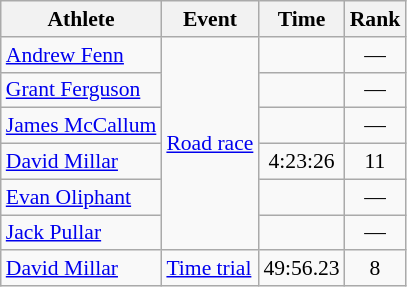<table class=wikitable style="font-size:90%">
<tr>
<th>Athlete</th>
<th>Event</th>
<th>Time</th>
<th>Rank</th>
</tr>
<tr align=center>
<td align=left><a href='#'>Andrew Fenn</a></td>
<td align=left rowspan=6><a href='#'>Road race</a></td>
<td></td>
<td>—</td>
</tr>
<tr align=center>
<td align=left><a href='#'>Grant Ferguson</a></td>
<td></td>
<td>—</td>
</tr>
<tr align=center>
<td align=left><a href='#'>James McCallum</a></td>
<td></td>
<td>—</td>
</tr>
<tr align=center>
<td align=left><a href='#'>David Millar</a></td>
<td>4:23:26</td>
<td>11</td>
</tr>
<tr align=center>
<td align=left><a href='#'>Evan Oliphant</a></td>
<td></td>
<td>—</td>
</tr>
<tr align=center>
<td align=left><a href='#'>Jack Pullar</a></td>
<td></td>
<td>—</td>
</tr>
<tr align=center>
<td align=left><a href='#'>David Millar</a></td>
<td align=left rowspan=3><a href='#'>Time trial</a></td>
<td>49:56.23</td>
<td>8</td>
</tr>
</table>
